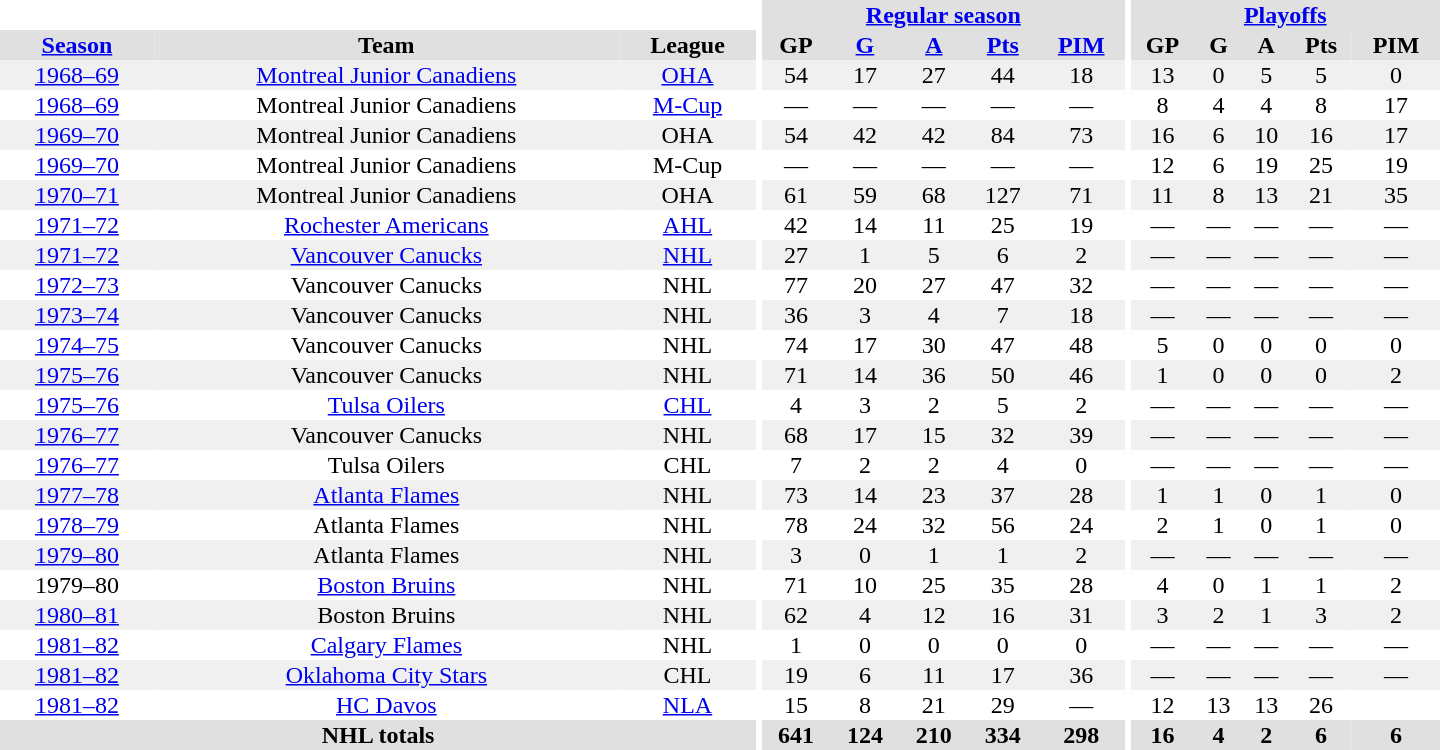<table border="0" cellpadding="1" cellspacing="0" style="text-align:center; width:60em">
<tr bgcolor="#e0e0e0">
<th colspan="3" bgcolor="#ffffff"></th>
<th rowspan="100" bgcolor="#ffffff"></th>
<th colspan="5"><a href='#'>Regular season</a></th>
<th rowspan="100" bgcolor="#ffffff"></th>
<th colspan="5"><a href='#'>Playoffs</a></th>
</tr>
<tr bgcolor="#e0e0e0">
<th><a href='#'>Season</a></th>
<th>Team</th>
<th>League</th>
<th>GP</th>
<th><a href='#'>G</a></th>
<th><a href='#'>A</a></th>
<th><a href='#'>Pts</a></th>
<th><a href='#'>PIM</a></th>
<th>GP</th>
<th>G</th>
<th>A</th>
<th>Pts</th>
<th>PIM</th>
</tr>
<tr bgcolor="#f0f0f0">
<td><a href='#'>1968–69</a></td>
<td><a href='#'>Montreal Junior Canadiens</a></td>
<td><a href='#'>OHA</a></td>
<td>54</td>
<td>17</td>
<td>27</td>
<td>44</td>
<td>18</td>
<td>13</td>
<td>0</td>
<td>5</td>
<td>5</td>
<td>0</td>
</tr>
<tr>
<td><a href='#'>1968–69</a></td>
<td>Montreal Junior Canadiens</td>
<td><a href='#'>M-Cup</a></td>
<td>—</td>
<td>—</td>
<td>—</td>
<td>—</td>
<td>—</td>
<td>8</td>
<td>4</td>
<td>4</td>
<td>8</td>
<td>17</td>
</tr>
<tr bgcolor="#f0f0f0">
<td><a href='#'>1969–70</a></td>
<td>Montreal Junior Canadiens</td>
<td>OHA</td>
<td>54</td>
<td>42</td>
<td>42</td>
<td>84</td>
<td>73</td>
<td>16</td>
<td>6</td>
<td>10</td>
<td>16</td>
<td>17</td>
</tr>
<tr>
<td><a href='#'>1969–70</a></td>
<td>Montreal Junior Canadiens</td>
<td>M-Cup</td>
<td>—</td>
<td>—</td>
<td>—</td>
<td>—</td>
<td>—</td>
<td>12</td>
<td>6</td>
<td>19</td>
<td>25</td>
<td>19</td>
</tr>
<tr bgcolor="#f0f0f0">
<td><a href='#'>1970–71</a></td>
<td>Montreal Junior Canadiens</td>
<td>OHA</td>
<td>61</td>
<td>59</td>
<td>68</td>
<td>127</td>
<td>71</td>
<td>11</td>
<td>8</td>
<td>13</td>
<td>21</td>
<td>35</td>
</tr>
<tr>
<td><a href='#'>1971–72</a></td>
<td><a href='#'>Rochester Americans</a></td>
<td><a href='#'>AHL</a></td>
<td>42</td>
<td>14</td>
<td>11</td>
<td>25</td>
<td>19</td>
<td>—</td>
<td>—</td>
<td>—</td>
<td>—</td>
<td>—</td>
</tr>
<tr bgcolor="#f0f0f0">
<td><a href='#'>1971–72</a></td>
<td><a href='#'>Vancouver Canucks</a></td>
<td><a href='#'>NHL</a></td>
<td>27</td>
<td>1</td>
<td>5</td>
<td>6</td>
<td>2</td>
<td>—</td>
<td>—</td>
<td>—</td>
<td>—</td>
<td>—</td>
</tr>
<tr>
<td><a href='#'>1972–73</a></td>
<td>Vancouver Canucks</td>
<td>NHL</td>
<td>77</td>
<td>20</td>
<td>27</td>
<td>47</td>
<td>32</td>
<td>—</td>
<td>—</td>
<td>—</td>
<td>—</td>
<td>—</td>
</tr>
<tr bgcolor="#f0f0f0">
<td><a href='#'>1973–74</a></td>
<td>Vancouver Canucks</td>
<td>NHL</td>
<td>36</td>
<td>3</td>
<td>4</td>
<td>7</td>
<td>18</td>
<td>—</td>
<td>—</td>
<td>—</td>
<td>—</td>
<td>—</td>
</tr>
<tr>
<td><a href='#'>1974–75</a></td>
<td>Vancouver Canucks</td>
<td>NHL</td>
<td>74</td>
<td>17</td>
<td>30</td>
<td>47</td>
<td>48</td>
<td>5</td>
<td>0</td>
<td>0</td>
<td>0</td>
<td>0</td>
</tr>
<tr bgcolor="#f0f0f0">
<td><a href='#'>1975–76</a></td>
<td>Vancouver Canucks</td>
<td>NHL</td>
<td>71</td>
<td>14</td>
<td>36</td>
<td>50</td>
<td>46</td>
<td>1</td>
<td>0</td>
<td>0</td>
<td>0</td>
<td>2</td>
</tr>
<tr>
<td><a href='#'>1975–76</a></td>
<td><a href='#'>Tulsa Oilers</a></td>
<td><a href='#'>CHL</a></td>
<td>4</td>
<td>3</td>
<td>2</td>
<td>5</td>
<td>2</td>
<td>—</td>
<td>—</td>
<td>—</td>
<td>—</td>
<td>—</td>
</tr>
<tr bgcolor="#f0f0f0">
<td><a href='#'>1976–77</a></td>
<td>Vancouver Canucks</td>
<td>NHL</td>
<td>68</td>
<td>17</td>
<td>15</td>
<td>32</td>
<td>39</td>
<td>—</td>
<td>—</td>
<td>—</td>
<td>—</td>
<td>—</td>
</tr>
<tr>
<td><a href='#'>1976–77</a></td>
<td>Tulsa Oilers</td>
<td>CHL</td>
<td>7</td>
<td>2</td>
<td>2</td>
<td>4</td>
<td>0</td>
<td>—</td>
<td>—</td>
<td>—</td>
<td>—</td>
<td>—</td>
</tr>
<tr bgcolor="#f0f0f0">
<td><a href='#'>1977–78</a></td>
<td><a href='#'>Atlanta Flames</a></td>
<td>NHL</td>
<td>73</td>
<td>14</td>
<td>23</td>
<td>37</td>
<td>28</td>
<td>1</td>
<td>1</td>
<td>0</td>
<td>1</td>
<td>0</td>
</tr>
<tr>
<td><a href='#'>1978–79</a></td>
<td>Atlanta Flames</td>
<td>NHL</td>
<td>78</td>
<td>24</td>
<td>32</td>
<td>56</td>
<td>24</td>
<td>2</td>
<td>1</td>
<td>0</td>
<td>1</td>
<td>0</td>
</tr>
<tr bgcolor="#f0f0f0">
<td><a href='#'>1979–80</a></td>
<td>Atlanta Flames</td>
<td>NHL</td>
<td>3</td>
<td>0</td>
<td>1</td>
<td>1</td>
<td>2</td>
<td>—</td>
<td>—</td>
<td>—</td>
<td>—</td>
<td>—</td>
</tr>
<tr>
<td>1979–80</td>
<td><a href='#'>Boston Bruins</a></td>
<td>NHL</td>
<td>71</td>
<td>10</td>
<td>25</td>
<td>35</td>
<td>28</td>
<td>4</td>
<td>0</td>
<td>1</td>
<td>1</td>
<td>2</td>
</tr>
<tr bgcolor="#f0f0f0">
<td><a href='#'>1980–81</a></td>
<td>Boston Bruins</td>
<td>NHL</td>
<td>62</td>
<td>4</td>
<td>12</td>
<td>16</td>
<td>31</td>
<td>3</td>
<td>2</td>
<td>1</td>
<td>3</td>
<td>2</td>
</tr>
<tr>
<td><a href='#'>1981–82</a></td>
<td><a href='#'>Calgary Flames</a></td>
<td>NHL</td>
<td>1</td>
<td>0</td>
<td>0</td>
<td>0</td>
<td>0</td>
<td>—</td>
<td>—</td>
<td>—</td>
<td>—</td>
<td>—</td>
</tr>
<tr bgcolor="#f0f0f0">
<td><a href='#'>1981–82</a></td>
<td><a href='#'>Oklahoma City Stars</a></td>
<td>CHL</td>
<td>19</td>
<td>6</td>
<td>11</td>
<td>17</td>
<td>36</td>
<td>—</td>
<td>—</td>
<td>—</td>
<td>—</td>
<td>—</td>
</tr>
<tr>
<td><a href='#'>1981–82</a></td>
<td><a href='#'>HC Davos</a></td>
<td><a href='#'>NLA</a></td>
<td>15</td>
<td>8</td>
<td>21</td>
<td>29</td>
<td>—</td>
<td>12</td>
<td>13</td>
<td>13</td>
<td>26</td>
</tr>
<tr bgcolor="#e0e0e0">
<th colspan="3">NHL totals</th>
<th>641</th>
<th>124</th>
<th>210</th>
<th>334</th>
<th>298</th>
<th>16</th>
<th>4</th>
<th>2</th>
<th>6</th>
<th>6</th>
</tr>
</table>
